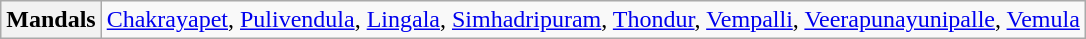<table class="wikitable">
<tr>
<th>Mandals</th>
<td><a href='#'>Chakrayapet</a>, <a href='#'>Pulivendula</a>, <a href='#'>Lingala</a>, <a href='#'>Simhadripuram</a>, <a href='#'>Thondur</a>, <a href='#'>Vempalli</a>,   <a href='#'>Veerapunayunipalle</a>,  <a href='#'>Vemula</a></td>
</tr>
</table>
